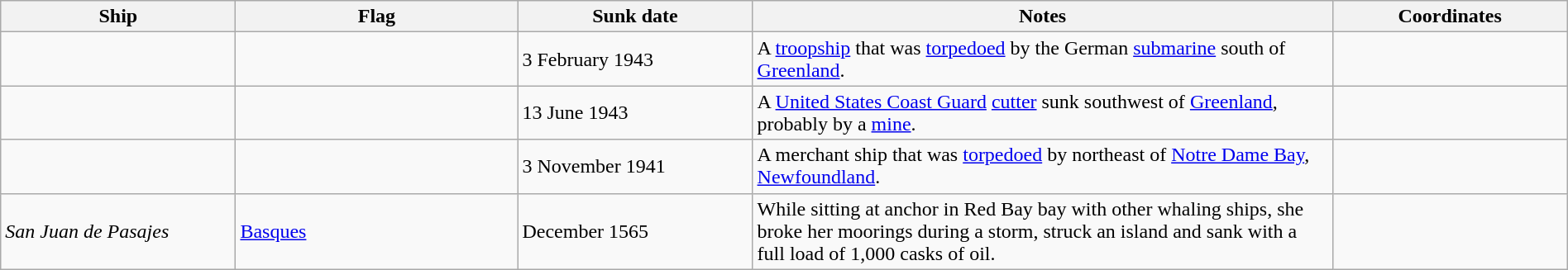<table class="wikitable sortable" style="width:100%" |>
<tr>
<th style="width:15%">Ship</th>
<th style="width:18%">Flag</th>
<th style="width:15%">Sunk date</th>
<th style="width:37%">Notes</th>
<th style="width:15%">Coordinates</th>
</tr>
<tr>
<td></td>
<td></td>
<td>3 February 1943</td>
<td>A <a href='#'>troopship</a> that was <a href='#'>torpedoed</a> by the German <a href='#'>submarine</a>  south of <a href='#'>Greenland</a>.</td>
<td></td>
</tr>
<tr>
<td></td>
<td></td>
<td>13 June 1943</td>
<td>A <a href='#'>United States Coast Guard</a> <a href='#'>cutter</a> sunk southwest of <a href='#'>Greenland</a>, probably by a <a href='#'>mine</a>.</td>
<td></td>
</tr>
<tr>
<td></td>
<td></td>
<td>3 November 1941</td>
<td>A merchant ship that was <a href='#'>torpedoed</a> by  northeast of <a href='#'>Notre Dame Bay</a>, <a href='#'>Newfoundland</a>.</td>
<td></td>
</tr>
<tr>
<td><em>San Juan de Pasajes</em></td>
<td> <a href='#'>Basques</a></td>
<td>December 1565</td>
<td>While sitting at anchor in Red Bay bay with other whaling ships, she broke her moorings during a storm, struck an island and sank with a full load of 1,000 casks of oil.</td>
<td></td>
</tr>
</table>
